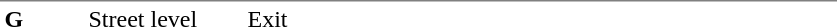<table table border=0 cellspacing=0 cellpadding=3>
<tr>
<td style="border-top:solid 1px gray;" width=50 valign=top><strong>G</strong></td>
<td style="border-top:solid 1px gray;" width=100 valign=top>Street level</td>
<td style="border-top:solid 1px gray;" width=390 valign=top>Exit</td>
</tr>
</table>
